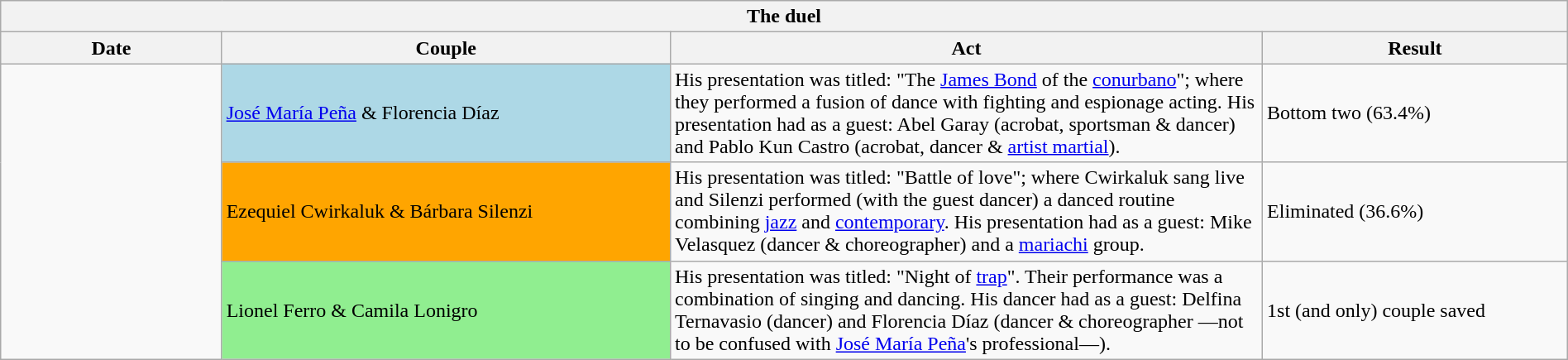<table class="wikitable collapsible collapsed" style="text-align: align; width: 100%;">
<tr>
<th colspan="11" style="with: 100%;" align="center">The duel</th>
</tr>
<tr>
<th width=85>Date</th>
<th width=180>Couple</th>
<th width=240>Act</th>
<th width=120>Result</th>
</tr>
<tr>
<td rowspan="3"></td>
<td bgcolor="lightblue"><a href='#'>José María Peña</a> & Florencia Díaz</td>
<td>His presentation was titled: "The <a href='#'>James Bond</a> of the <a href='#'>conurbano</a>"; where they performed a fusion of dance with fighting and espionage acting. His presentation had as a guest: Abel Garay (acrobat, sportsman & dancer) and Pablo Kun Castro (acrobat, dancer & <a href='#'>artist martial</a>).<br></td>
<td>Bottom two (63.4%)</td>
</tr>
<tr>
<td bgcolor="orange">Ezequiel Cwirkaluk & Bárbara Silenzi</td>
<td>His presentation was titled: "Battle of love"; where Cwirkaluk sang live and Silenzi performed (with the guest dancer) a danced routine combining <a href='#'>jazz</a> and <a href='#'>contemporary</a>. His presentation had as a guest: Mike Velasquez (dancer & choreographer) and a <a href='#'>mariachi</a> group.<br></td>
<td>Eliminated (36.6%)</td>
</tr>
<tr>
<td bgcolor="lightgreen">Lionel Ferro & Camila Lonigro</td>
<td>His presentation was titled: "Night of <a href='#'>trap</a>". Their performance was a combination of singing and dancing. His dancer had as a guest: Delfina Ternavasio (dancer) and Florencia Díaz (dancer & choreographer —not to be confused with <a href='#'>José María Peña</a>'s professional—).<br></td>
<td>1st (and only) couple saved</td>
</tr>
</table>
